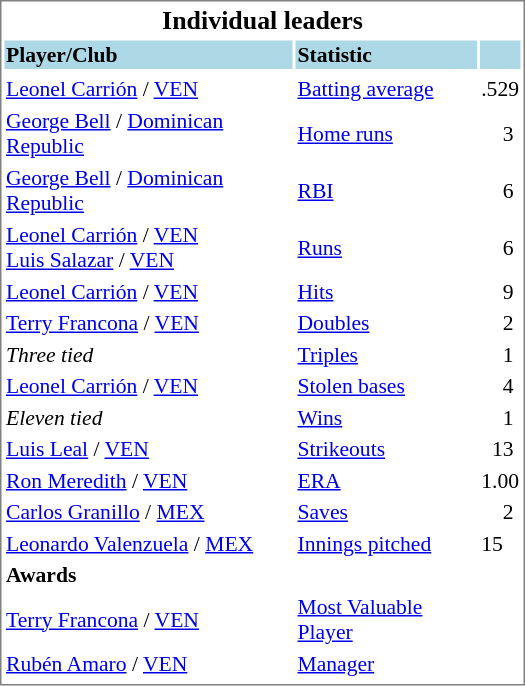<table cellpadding="1" width="350px" style="font-size: 90%; border: 1px solid gray;">
<tr align="center" style="font-size: larger;">
<td colspan=6><strong>Individual leaders</strong></td>
</tr>
<tr style="background:lightblue;">
<td><strong>Player/Club</strong></td>
<td><strong>Statistic</strong></td>
<td></td>
</tr>
<tr align="center" style="vertical-align: middle;" style="background:lightblue;">
</tr>
<tr>
<td><a href='#'>Leonel Carrión</a> / <a href='#'>VEN</a></td>
<td><a href='#'>Batting average</a></td>
<td>.529</td>
</tr>
<tr>
<td><a href='#'>George Bell</a> / <a href='#'>Dominican Republic</a></td>
<td><a href='#'>Home runs</a></td>
<td>     3</td>
</tr>
<tr>
<td><a href='#'>George Bell</a> / <a href='#'>Dominican Republic</a></td>
<td><a href='#'>RBI</a></td>
<td>     6</td>
</tr>
<tr>
<td><a href='#'>Leonel Carrión</a> / <a href='#'>VEN</a><br><a href='#'>Luis Salazar</a> / <a href='#'>VEN</a></td>
<td><a href='#'>Runs</a></td>
<td>     6</td>
</tr>
<tr>
<td><a href='#'>Leonel Carrión</a> / <a href='#'>VEN</a></td>
<td><a href='#'>Hits</a></td>
<td>    9</td>
</tr>
<tr>
<td><a href='#'>Terry Francona</a> / <a href='#'>VEN</a></td>
<td><a href='#'>Doubles</a></td>
<td>     2</td>
</tr>
<tr>
<td><em>Three tied</em></td>
<td><a href='#'>Triples</a></td>
<td>    1</td>
</tr>
<tr>
<td><a href='#'>Leonel Carrión</a> / <a href='#'>VEN</a></td>
<td><a href='#'>Stolen bases</a></td>
<td>     4</td>
</tr>
<tr>
<td><em>Eleven tied</em></td>
<td><a href='#'>Wins</a></td>
<td>     1</td>
</tr>
<tr>
<td><a href='#'>Luis Leal</a> / <a href='#'>VEN</a></td>
<td><a href='#'>Strikeouts</a></td>
<td>  13</td>
</tr>
<tr>
<td><a href='#'>Ron Meredith</a> / <a href='#'>VEN</a></td>
<td><a href='#'>ERA</a></td>
<td>1.00</td>
</tr>
<tr>
<td><a href='#'>Carlos Granillo</a> / <a href='#'>MEX</a></td>
<td><a href='#'>Saves</a></td>
<td>     2</td>
</tr>
<tr>
<td><a href='#'>Leonardo Valenzuela</a> / <a href='#'>MEX</a></td>
<td><a href='#'>Innings pitched</a></td>
<td>15 </td>
</tr>
<tr>
<td><strong>Awards</strong></td>
</tr>
<tr>
<td><a href='#'>Terry Francona</a> / <a href='#'>VEN</a></td>
<td><a href='#'>Most Valuable Player</a></td>
</tr>
<tr>
<td><a href='#'>Rubén Amaro</a> / <a href='#'>VEN</a></td>
<td><a href='#'>Manager</a></td>
</tr>
<tr>
</tr>
</table>
